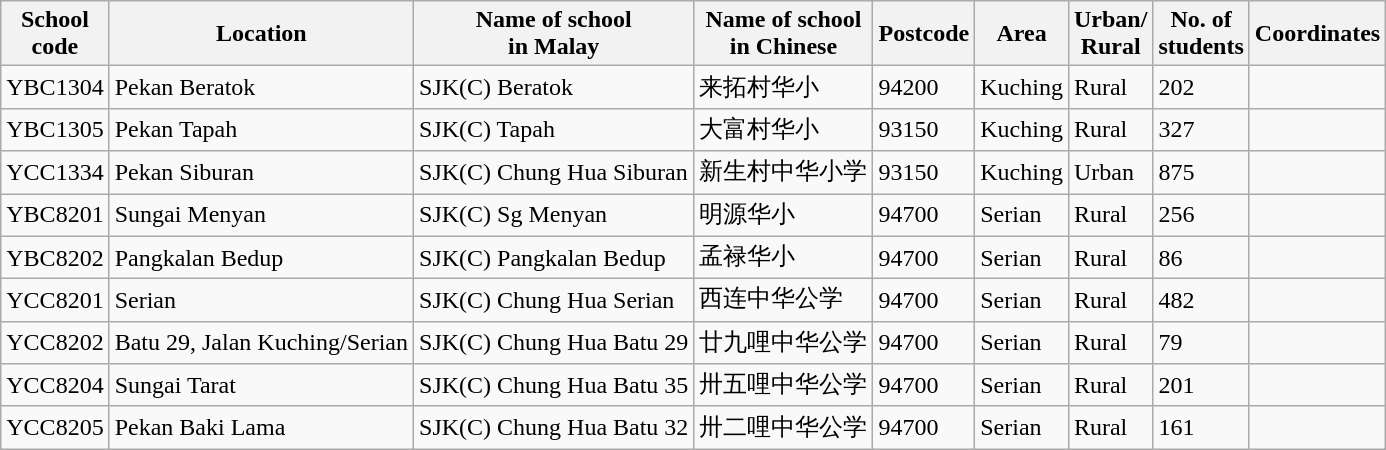<table class="wikitable sortable">
<tr>
<th>School<br>code</th>
<th>Location</th>
<th>Name of school<br>in Malay</th>
<th>Name of school<br>in Chinese</th>
<th>Postcode</th>
<th>Area</th>
<th>Urban/<br>Rural</th>
<th>No. of<br>students</th>
<th>Coordinates</th>
</tr>
<tr>
<td>YBC1304</td>
<td>Pekan Beratok</td>
<td>SJK(C) Beratok</td>
<td>来拓村华小</td>
<td>94200</td>
<td>Kuching</td>
<td>Rural</td>
<td>202</td>
<td></td>
</tr>
<tr>
<td>YBC1305</td>
<td>Pekan Tapah</td>
<td>SJK(C) Tapah</td>
<td>大富村华小</td>
<td>93150</td>
<td>Kuching</td>
<td>Rural</td>
<td>327</td>
<td></td>
</tr>
<tr>
<td>YCC1334</td>
<td>Pekan Siburan</td>
<td>SJK(C) Chung Hua Siburan</td>
<td>新生村中华小学</td>
<td>93150</td>
<td>Kuching</td>
<td>Urban</td>
<td>875</td>
<td></td>
</tr>
<tr>
<td>YBC8201</td>
<td>Sungai Menyan</td>
<td>SJK(C) Sg Menyan</td>
<td>明源华小</td>
<td>94700</td>
<td>Serian</td>
<td>Rural</td>
<td>256</td>
<td></td>
</tr>
<tr>
<td>YBC8202</td>
<td>Pangkalan Bedup</td>
<td>SJK(C) Pangkalan Bedup</td>
<td>孟禄华小</td>
<td>94700</td>
<td>Serian</td>
<td>Rural</td>
<td>86</td>
<td></td>
</tr>
<tr>
<td>YCC8201</td>
<td>Serian</td>
<td>SJK(C) Chung Hua Serian</td>
<td>西连中华公学</td>
<td>94700</td>
<td>Serian</td>
<td>Rural</td>
<td>482</td>
<td></td>
</tr>
<tr>
<td>YCC8202</td>
<td>Batu 29, Jalan Kuching/Serian</td>
<td>SJK(C) Chung Hua Batu 29</td>
<td>廿九哩中华公学</td>
<td>94700</td>
<td>Serian</td>
<td>Rural</td>
<td>79</td>
<td></td>
</tr>
<tr>
<td>YCC8204</td>
<td>Sungai Tarat</td>
<td>SJK(C) Chung Hua Batu 35</td>
<td>卅五哩中华公学</td>
<td>94700</td>
<td>Serian</td>
<td>Rural</td>
<td>201</td>
<td></td>
</tr>
<tr>
<td>YCC8205</td>
<td>Pekan Baki Lama</td>
<td>SJK(C) Chung Hua Batu 32</td>
<td>卅二哩中华公学</td>
<td>94700</td>
<td>Serian</td>
<td>Rural</td>
<td>161</td>
<td></td>
</tr>
</table>
